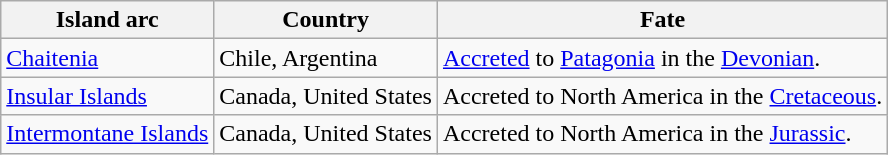<table class="wikitable">
<tr>
<th>Island arc</th>
<th>Country</th>
<th>Fate</th>
</tr>
<tr>
<td><a href='#'>Chaitenia</a></td>
<td>Chile, Argentina</td>
<td><a href='#'>Accreted</a> to <a href='#'>Patagonia</a> in the <a href='#'>Devonian</a>.</td>
</tr>
<tr>
<td><a href='#'>Insular Islands</a></td>
<td>Canada, United States</td>
<td>Accreted to North America in the <a href='#'>Cretaceous</a>.</td>
</tr>
<tr>
<td><a href='#'>Intermontane Islands</a></td>
<td>Canada, United States</td>
<td>Accreted to North America in the <a href='#'>Jurassic</a>.</td>
</tr>
</table>
